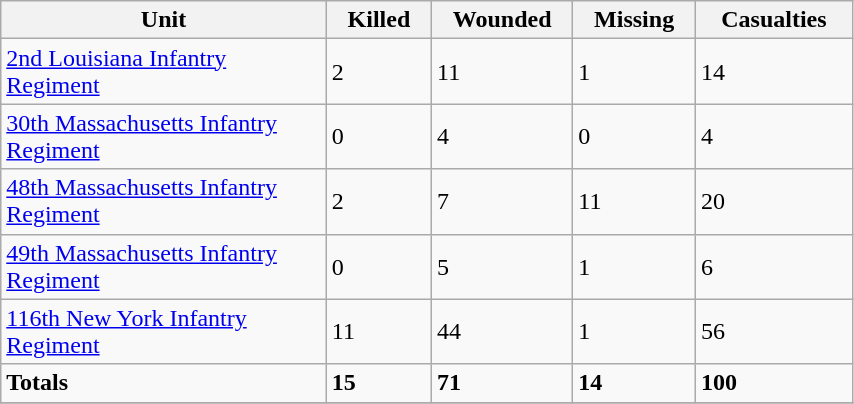<table class="wikitable" style="text-align:left; width:45%;">
<tr>
<th width=25%>Unit</th>
<th width=7%>Killed</th>
<th width=7%>Wounded</th>
<th width=7%>Missing</th>
<th width=9%>Casualties</th>
</tr>
<tr>
<td rowspan=1><a href='#'>2nd Louisiana Infantry Regiment</a></td>
<td>2</td>
<td>11</td>
<td>1</td>
<td>14</td>
</tr>
<tr>
<td rowspan=1><a href='#'>30th Massachusetts Infantry Regiment</a></td>
<td>0</td>
<td>4</td>
<td>0</td>
<td>4</td>
</tr>
<tr>
<td rowspan=1><a href='#'>48th Massachusetts Infantry Regiment</a></td>
<td>2</td>
<td>7</td>
<td>11</td>
<td>20</td>
</tr>
<tr>
<td rowspan=1><a href='#'>49th Massachusetts Infantry Regiment</a></td>
<td>0</td>
<td>5</td>
<td>1</td>
<td>6</td>
</tr>
<tr>
<td rowspan=1><a href='#'>116th New York Infantry Regiment</a></td>
<td>11</td>
<td>44</td>
<td>1</td>
<td>56</td>
</tr>
<tr>
<td rowspan=1><strong>Totals</strong></td>
<td><strong>15</strong></td>
<td><strong>71</strong></td>
<td><strong>14</strong></td>
<td><strong>100</strong></td>
</tr>
<tr>
</tr>
</table>
